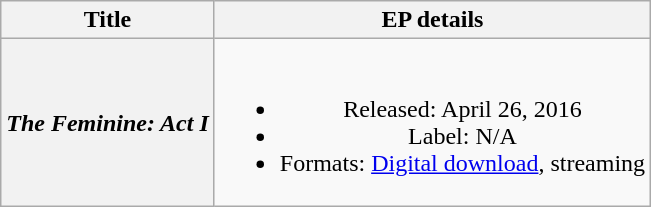<table class="wikitable plainrowheaders" style="text-align:center;">
<tr>
<th scope="col">Title</th>
<th scope="col">EP details</th>
</tr>
<tr>
<th scope="row"><em>The Feminine: Act I</em></th>
<td><br><ul><li>Released: April 26, 2016</li><li>Label: N/A</li><li>Formats: <a href='#'>Digital download</a>, streaming</li></ul></td>
</tr>
</table>
